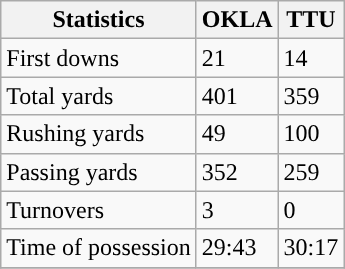<table class="wikitable">
<tr>
<th>Statistics</th>
<th>OKLA</th>
<th>TTU</th>
</tr>
<tr>
<td>First downs</td>
<td>21</td>
<td>14</td>
</tr>
<tr>
<td>Total yards</td>
<td>401</td>
<td>359</td>
</tr>
<tr>
<td>Rushing yards</td>
<td>49</td>
<td>100</td>
</tr>
<tr>
<td>Passing yards</td>
<td>352</td>
<td>259</td>
</tr>
<tr>
<td>Turnovers</td>
<td>3</td>
<td>0</td>
</tr>
<tr>
<td>Time of possession</td>
<td>29:43</td>
<td>30:17</td>
</tr>
<tr>
</tr>
</table>
